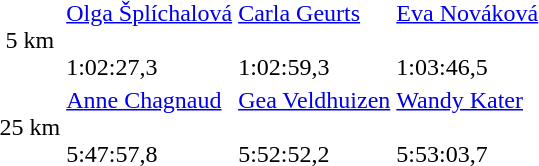<table>
<tr>
<td align=center>5 km</td>
<td><a href='#'>Olga Šplíchalová</a> <br><br> 1:02:27,3</td>
<td><a href='#'>Carla Geurts</a> <br><br>1:02:59,3</td>
<td><a href='#'>Eva Nováková</a> <br><br> 1:03:46,5</td>
</tr>
<tr>
<td align=center>25 km</td>
<td><a href='#'>Anne Chagnaud</a> <br><br> 5:47:57,8</td>
<td><a href='#'>Gea Veldhuizen</a> <br><br> 5:52:52,2</td>
<td><a href='#'>Wandy Kater</a> <br><br> 5:53:03,7</td>
</tr>
</table>
